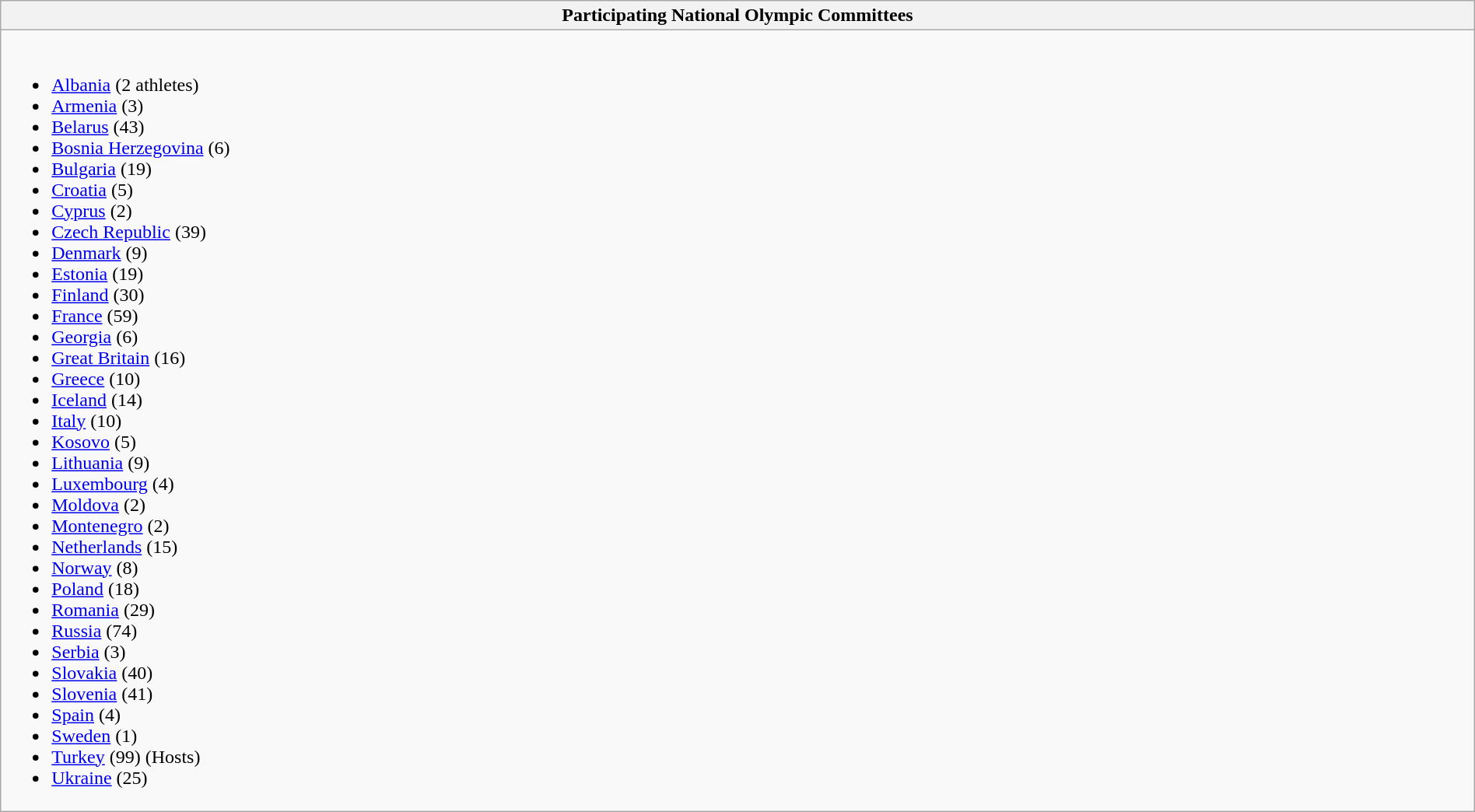<table class="wikitable collapsible" style="width:100%;">
<tr>
<th>Participating National Olympic Committees</th>
</tr>
<tr>
<td><br><ul><li> <a href='#'>Albania</a> (2 athletes)</li><li> <a href='#'>Armenia</a> (3)</li><li> <a href='#'>Belarus</a> (43)</li><li> <a href='#'>Bosnia Herzegovina</a> (6)</li><li> <a href='#'>Bulgaria</a> (19)</li><li> <a href='#'>Croatia</a> (5)</li><li> <a href='#'>Cyprus</a> (2)</li><li> <a href='#'>Czech Republic</a> (39)</li><li> <a href='#'>Denmark</a> (9)</li><li> <a href='#'>Estonia</a> (19)</li><li> <a href='#'>Finland</a> (30)</li><li> <a href='#'>France</a> (59)</li><li> <a href='#'>Georgia</a> (6)</li><li> <a href='#'>Great Britain</a> (16)</li><li> <a href='#'>Greece</a> (10)</li><li> <a href='#'>Iceland</a> (14)</li><li> <a href='#'>Italy</a> (10)</li><li> <a href='#'>Kosovo</a>  (5)</li><li> <a href='#'>Lithuania</a> (9)</li><li> <a href='#'>Luxembourg</a> (4)</li><li> <a href='#'>Moldova</a> (2)</li><li> <a href='#'>Montenegro</a> (2)</li><li> <a href='#'>Netherlands</a> (15)</li><li> <a href='#'>Norway</a> (8)</li><li> <a href='#'>Poland</a> (18)</li><li> <a href='#'>Romania</a> (29)</li><li> <a href='#'>Russia</a> (74)</li><li> <a href='#'>Serbia</a> (3)</li><li> <a href='#'>Slovakia</a> (40)</li><li> <a href='#'>Slovenia</a> (41)</li><li> <a href='#'>Spain</a> (4)</li><li> <a href='#'>Sweden</a> (1)</li><li> <a href='#'>Turkey</a> (99) (Hosts)</li><li> <a href='#'>Ukraine</a> (25)</li></ul></td>
</tr>
</table>
